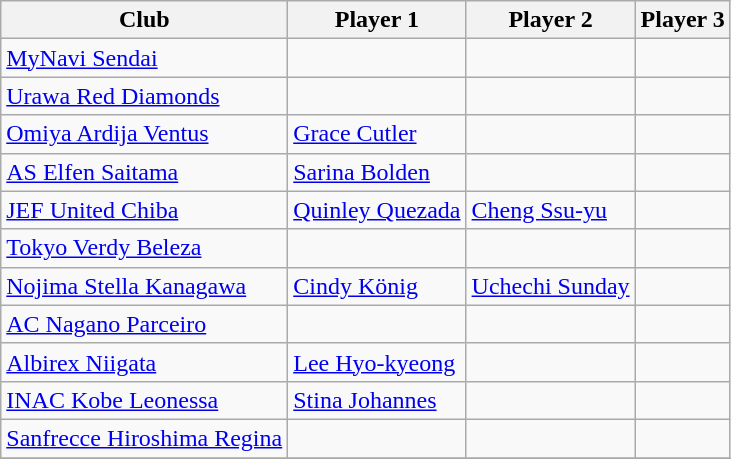<table class="wikitable sortable">
<tr>
<th>Club</th>
<th>Player 1</th>
<th>Player 2</th>
<th>Player 3</th>
</tr>
<tr>
<td><a href='#'>MyNavi Sendai</a></td>
<td></td>
<td></td>
<td></td>
</tr>
<tr>
<td><a href='#'>Urawa Red Diamonds</a></td>
<td></td>
<td></td>
<td></td>
</tr>
<tr>
<td><a href='#'>Omiya Ardija Ventus</a></td>
<td> <a href='#'>Grace Cutler</a></td>
<td></td>
<td></td>
</tr>
<tr>
<td><a href='#'>AS Elfen Saitama</a></td>
<td> <a href='#'>Sarina Bolden</a></td>
<td></td>
<td></td>
</tr>
<tr>
<td><a href='#'>JEF United Chiba</a></td>
<td> <a href='#'>Quinley Quezada</a></td>
<td> <a href='#'>Cheng Ssu-yu</a></td>
<td></td>
</tr>
<tr>
<td><a href='#'>Tokyo Verdy Beleza</a></td>
<td></td>
<td></td>
<td></td>
</tr>
<tr>
<td><a href='#'>Nojima Stella Kanagawa</a></td>
<td> <a href='#'>Cindy König</a></td>
<td> <a href='#'>Uchechi Sunday</a></td>
<td></td>
</tr>
<tr>
<td><a href='#'>AC Nagano Parceiro</a></td>
<td></td>
<td></td>
<td></td>
</tr>
<tr>
<td><a href='#'>Albirex Niigata</a></td>
<td> <a href='#'>Lee Hyo-kyeong</a></td>
<td></td>
<td></td>
</tr>
<tr>
<td><a href='#'>INAC Kobe Leonessa</a></td>
<td> <a href='#'>Stina Johannes</a></td>
<td></td>
<td></td>
</tr>
<tr>
<td><a href='#'>Sanfrecce Hiroshima Regina</a></td>
<td></td>
<td></td>
<td></td>
</tr>
<tr>
</tr>
</table>
